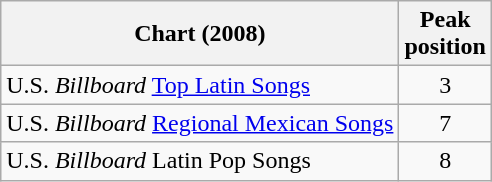<table class="wikitable sortable">
<tr>
<th>Chart (2008)</th>
<th>Peak<br>position</th>
</tr>
<tr>
<td>U.S. <em>Billboard</em> <a href='#'>Top Latin Songs</a></td>
<td align="center">3</td>
</tr>
<tr>
<td>U.S. <em>Billboard</em> <a href='#'>Regional Mexican Songs</a></td>
<td align="center">7</td>
</tr>
<tr>
<td>U.S. <em>Billboard</em> Latin Pop Songs</td>
<td align="center">8</td>
</tr>
</table>
